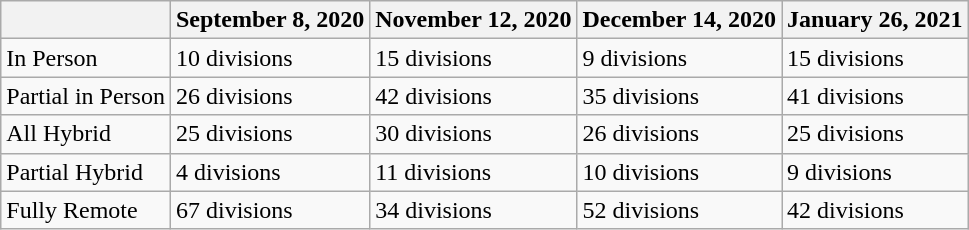<table class="wikitable">
<tr>
<th></th>
<th>September 8, 2020</th>
<th>November 12, 2020</th>
<th>December 14, 2020</th>
<th>January 26, 2021</th>
</tr>
<tr>
<td>In Person</td>
<td>10 divisions</td>
<td>15 divisions</td>
<td>9 divisions</td>
<td>15 divisions</td>
</tr>
<tr>
<td>Partial in Person</td>
<td>26 divisions</td>
<td>42 divisions</td>
<td>35 divisions</td>
<td>41 divisions</td>
</tr>
<tr>
<td>All Hybrid</td>
<td>25 divisions</td>
<td>30 divisions</td>
<td>26 divisions</td>
<td>25 divisions</td>
</tr>
<tr>
<td>Partial Hybrid</td>
<td>4 divisions</td>
<td>11 divisions</td>
<td>10 divisions</td>
<td>9 divisions</td>
</tr>
<tr>
<td>Fully Remote</td>
<td>67 divisions</td>
<td>34 divisions</td>
<td>52 divisions</td>
<td>42 divisions</td>
</tr>
</table>
